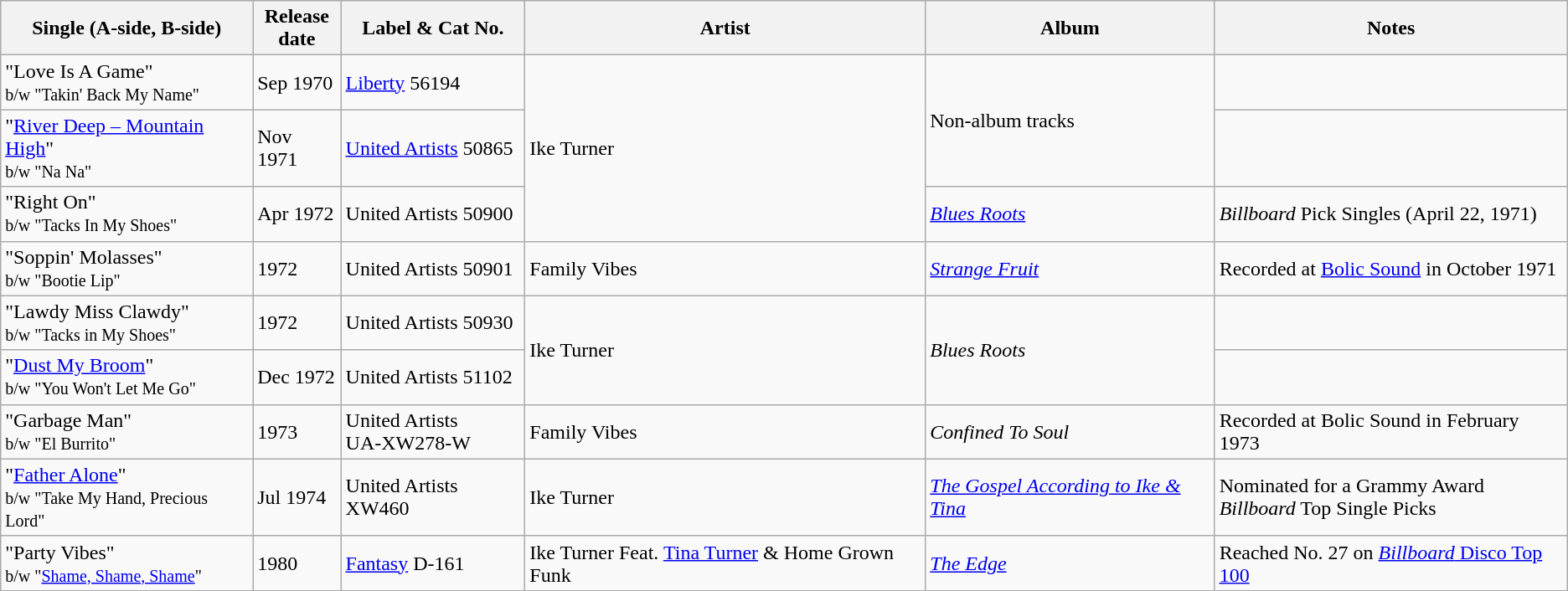<table class="wikitable">
<tr>
<th><strong>Single (A-side, B-side)</strong></th>
<th>Release<br>date</th>
<th>Label & Cat No.</th>
<th>Artist</th>
<th>Album</th>
<th>Notes</th>
</tr>
<tr>
<td>"Love Is A Game"<br><small>b/w "Takin' Back My Name"</small></td>
<td>Sep 1970</td>
<td><a href='#'>Liberty</a> 56194</td>
<td rowspan="3">Ike Turner</td>
<td rowspan="2">Non-album tracks</td>
<td></td>
</tr>
<tr>
<td>"<a href='#'>River Deep – Mountain High</a>"<br><small>b/w "Na Na"</small></td>
<td>Nov 1971</td>
<td><a href='#'>United Artists</a> 50865</td>
<td></td>
</tr>
<tr>
<td>"Right On"<br><small>b/w "Tacks In My Shoes"</small></td>
<td>Apr 1972</td>
<td>United Artists 50900</td>
<td><em><a href='#'>Blues Roots</a></em></td>
<td><em>Billboard</em> Pick Singles (April 22, 1971)<br></td>
</tr>
<tr>
<td>"Soppin' Molasses"<br><small>b/w "Bootie Lip"</small></td>
<td>1972</td>
<td>United Artists 50901</td>
<td>Family Vibes</td>
<td><em><a href='#'>Strange Fruit</a></em></td>
<td>Recorded at <a href='#'>Bolic Sound</a> in October 1971</td>
</tr>
<tr>
<td>"Lawdy Miss Clawdy"<br><small>b/w "Tacks in My Shoes"</small></td>
<td>1972</td>
<td>United Artists 50930</td>
<td rowspan="2">Ike Turner</td>
<td rowspan="2"><em>Blues Roots</em></td>
<td></td>
</tr>
<tr>
<td>"<a href='#'>Dust My Broom</a>"<br><small>b/w "You Won't Let Me Go"</small></td>
<td>Dec 1972</td>
<td>United Artists 51102</td>
<td></td>
</tr>
<tr>
<td>"Garbage Man"<br><small>b/w "El Burrito"</small></td>
<td>1973</td>
<td>United Artists<br>UA-XW278-W</td>
<td>Family Vibes</td>
<td><em>Confined To Soul</em></td>
<td>Recorded at Bolic Sound in February 1973</td>
</tr>
<tr>
<td>"<a href='#'>Father Alone</a>"<br><small>b/w "Take My Hand, Precious Lord"</small></td>
<td>Jul 1974</td>
<td>United Artists XW460</td>
<td>Ike Turner</td>
<td><em><a href='#'>The Gospel According to Ike & Tina</a></em></td>
<td>Nominated for a Grammy Award<br><em>Billboard</em> Top Single Picks</td>
</tr>
<tr>
<td>"Party Vibes"<br><small>b/w "<a href='#'>Shame, Shame, Shame</a>"</small></td>
<td>1980</td>
<td><a href='#'>Fantasy</a> D-161</td>
<td>Ike Turner Feat. <a href='#'>Tina Turner</a> & Home Grown Funk</td>
<td><a href='#'><em>The Edge</em></a></td>
<td>Reached No. 27 on <a href='#'><em>Billboard</em> Disco Top 100</a></td>
</tr>
</table>
